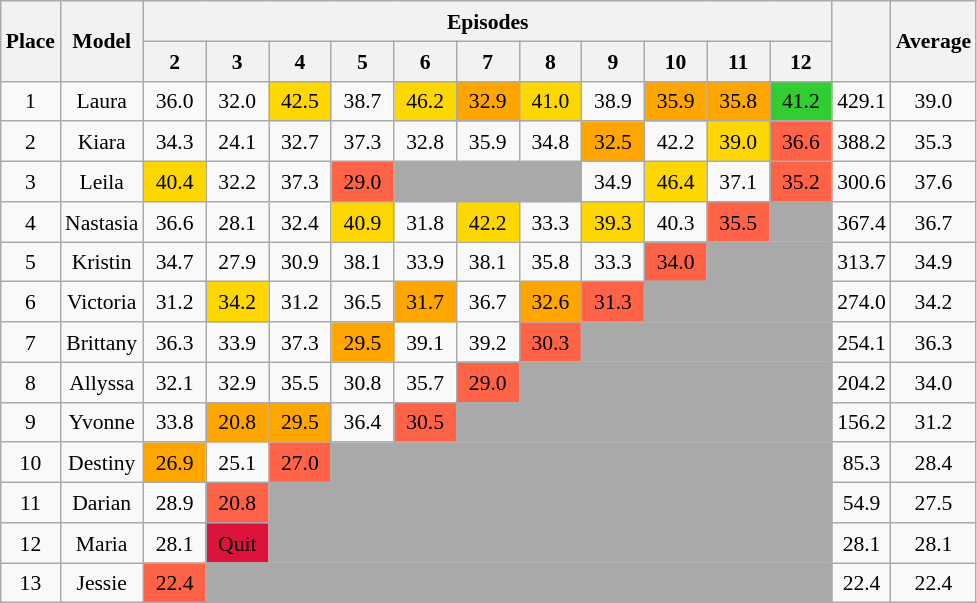<table class="wikitable sortable" style="text-align: center; font-size:90%; line-height:20px;">
<tr>
<th rowspan="2">Place</th>
<th rowspan="2">Model</th>
<th colspan="11">Episodes</th>
<th rowspan="2"></th>
<th rowspan="2">Average</th>
</tr>
<tr>
<th width="35">2</th>
<th width="35">3</th>
<th width="35">4</th>
<th width="35">5</th>
<th width="35">6</th>
<th width="35">7</th>
<th width="35">8</th>
<th width="35">9</th>
<th width="35">10</th>
<th width="35">11</th>
<th width="35">12</th>
</tr>
<tr>
<td>1</td>
<td>Laura</td>
<td>36.0</td>
<td>32.0</td>
<td style="background:gold;">42.5</td>
<td>38.7</td>
<td style="background:gold;">46.2</td>
<td style="background:orange;">32.9</td>
<td style="background:gold;">41.0</td>
<td>38.9</td>
<td style="background:orange;">35.9</td>
<td style="background:orange;">35.8</td>
<td style="background:limegreen;">41.2</td>
<td>429.1</td>
<td>39.0</td>
</tr>
<tr>
<td>2</td>
<td>Kiara</td>
<td>34.3</td>
<td>24.1</td>
<td>32.7</td>
<td>37.3</td>
<td>32.8</td>
<td>35.9</td>
<td>34.8</td>
<td style="background:orange;">32.5</td>
<td>42.2</td>
<td style="background:gold;">39.0</td>
<td style="background:tomato;">36.6</td>
<td>388.2</td>
<td>35.3</td>
</tr>
<tr>
<td>3</td>
<td>Leila</td>
<td style="background:gold;">40.4</td>
<td>32.2</td>
<td>37.3</td>
<td style="background:tomato;">29.0</td>
<td colspan="3" style="background:darkgray;"></td>
<td>34.9</td>
<td style="background:gold;">46.4</td>
<td>37.1</td>
<td style="background:tomato;">35.2</td>
<td>300.6</td>
<td>37.6</td>
</tr>
<tr>
<td>4</td>
<td>Nastasia</td>
<td>36.6</td>
<td>28.1</td>
<td>32.4</td>
<td style="background:gold;">40.9</td>
<td>31.8</td>
<td style="background:gold;">42.2</td>
<td>33.3</td>
<td style="background:gold;">39.3</td>
<td>40.3</td>
<td style="background:tomato;">35.5</td>
<td colspan="1" style="background:darkgray;"></td>
<td>367.4</td>
<td>36.7</td>
</tr>
<tr>
<td>5</td>
<td>Kristin</td>
<td>34.7</td>
<td>27.9</td>
<td>30.9</td>
<td>38.1</td>
<td>33.9</td>
<td>38.1</td>
<td>35.8</td>
<td>33.3</td>
<td style="background:tomato;">34.0</td>
<td colspan="2" style="background:darkgray;"></td>
<td>313.7</td>
<td>34.9</td>
</tr>
<tr>
<td>6</td>
<td>Victoria</td>
<td>31.2</td>
<td style="background:gold;">34.2</td>
<td>31.2</td>
<td>36.5</td>
<td style="background:orange;">31.7</td>
<td>36.7</td>
<td style="background:orange;">32.6</td>
<td style="background:tomato;">31.3</td>
<td colspan="3" style="background:darkgray;"></td>
<td>274.0</td>
<td>34.2</td>
</tr>
<tr>
<td>7</td>
<td>Brittany</td>
<td>36.3</td>
<td>33.9</td>
<td>37.3</td>
<td style="background:orange;">29.5</td>
<td>39.1</td>
<td>39.2</td>
<td style="background:tomato;">30.3</td>
<td colspan="4" style="background:darkgray;"></td>
<td>254.1</td>
<td>36.3</td>
</tr>
<tr>
<td>8</td>
<td>Allyssa</td>
<td>32.1</td>
<td>32.9</td>
<td>35.5</td>
<td>30.8</td>
<td>35.7</td>
<td style="background:tomato;">29.0</td>
<td colspan="5" style="background:darkgray;"></td>
<td>204.2</td>
<td>34.0</td>
</tr>
<tr>
<td>9</td>
<td>Yvonne</td>
<td>33.8</td>
<td style="background:orange;">20.8</td>
<td style="background:orange;">29.5</td>
<td>36.4</td>
<td style="background:tomato;">30.5</td>
<td colspan="6" style="background:darkgray;"></td>
<td>156.2</td>
<td>31.2</td>
</tr>
<tr>
<td>10</td>
<td>Destiny</td>
<td style="background:orange;">26.9</td>
<td>25.1</td>
<td style="background:tomato;">27.0</td>
<td colspan="8" style="background:darkgray;"></td>
<td>85.3</td>
<td>28.4</td>
</tr>
<tr>
<td>11</td>
<td>Darian</td>
<td>28.9</td>
<td style="background:tomato;">20.8</td>
<td colspan="9" style="background:darkgray;"></td>
<td>54.9</td>
<td>27.5</td>
</tr>
<tr>
<td>12</td>
<td>Maria</td>
<td>28.1</td>
<td style="background:crimson;"><span>Quit</span></td>
<td colspan="9" style="background:darkgray;"></td>
<td>28.1</td>
<td>28.1</td>
</tr>
<tr>
<td>13</td>
<td>Jessie</td>
<td style="background:tomato;">22.4</td>
<td colspan="10" style="background:darkgray;"></td>
<td>22.4</td>
<td>22.4</td>
</tr>
</table>
